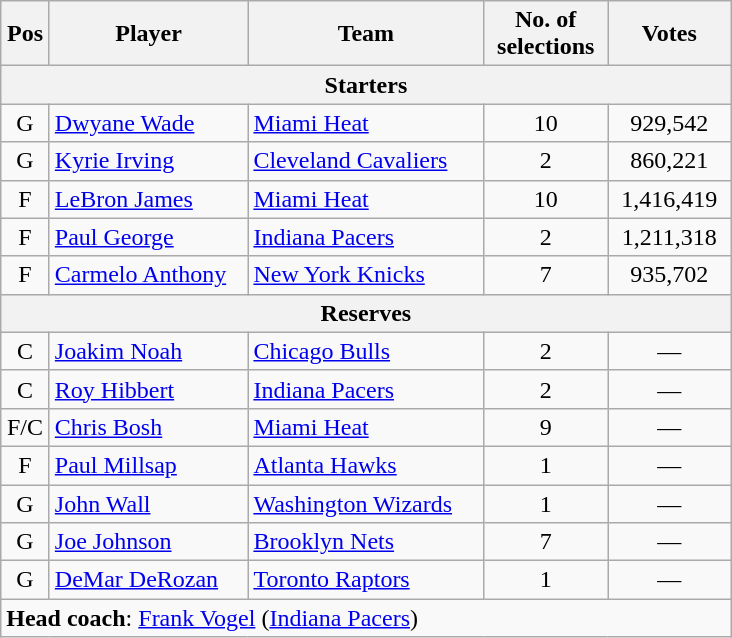<table class="wikitable" style="text-align:center">
<tr>
<th scope="col" width="25px">Pos</th>
<th scope="col" width="125px">Player</th>
<th scope="col" width="150px">Team</th>
<th scope="col" width="75px">No. of selections</th>
<th scope="col" width="75px">Votes</th>
</tr>
<tr>
<th scope="col" colspan="5">Starters</th>
</tr>
<tr>
<td>G</td>
<td style="text-align:left"><a href='#'>Dwyane Wade</a></td>
<td style="text-align:left"><a href='#'>Miami Heat</a></td>
<td>10</td>
<td>929,542</td>
</tr>
<tr>
<td>G</td>
<td style="text-align:left"><a href='#'>Kyrie Irving</a></td>
<td style="text-align:left"><a href='#'>Cleveland Cavaliers</a></td>
<td>2</td>
<td>860,221</td>
</tr>
<tr>
<td>F</td>
<td style="text-align:left"><a href='#'>LeBron James</a></td>
<td style="text-align:left"><a href='#'>Miami Heat</a></td>
<td>10</td>
<td>1,416,419</td>
</tr>
<tr>
<td>F</td>
<td style="text-align:left"><a href='#'>Paul George</a></td>
<td style="text-align:left"><a href='#'>Indiana Pacers</a></td>
<td>2</td>
<td>1,211,318</td>
</tr>
<tr>
<td>F</td>
<td style="text-align:left"><a href='#'>Carmelo Anthony</a></td>
<td style="text-align:left"><a href='#'>New York Knicks</a></td>
<td>7</td>
<td>935,702</td>
</tr>
<tr>
<th scope="col" colspan="5">Reserves</th>
</tr>
<tr>
<td>C</td>
<td style="text-align:left"><a href='#'>Joakim Noah</a></td>
<td style="text-align:left"><a href='#'>Chicago Bulls</a></td>
<td>2</td>
<td>—</td>
</tr>
<tr>
<td>C</td>
<td style="text-align:left"><a href='#'>Roy Hibbert</a></td>
<td style="text-align:left"><a href='#'>Indiana Pacers</a></td>
<td>2</td>
<td>—</td>
</tr>
<tr>
<td>F/C</td>
<td style="text-align:left"><a href='#'>Chris Bosh</a></td>
<td style="text-align:left"><a href='#'>Miami Heat</a></td>
<td>9</td>
<td>—</td>
</tr>
<tr>
<td>F</td>
<td style="text-align:left"><a href='#'>Paul Millsap</a></td>
<td style="text-align:left"><a href='#'>Atlanta Hawks</a></td>
<td>1</td>
<td>—</td>
</tr>
<tr>
<td>G</td>
<td style="text-align:left"><a href='#'>John Wall</a></td>
<td style="text-align:left"><a href='#'>Washington Wizards</a></td>
<td>1</td>
<td>—</td>
</tr>
<tr>
<td>G</td>
<td style="text-align:left"><a href='#'>Joe Johnson</a></td>
<td style="text-align:left"><a href='#'>Brooklyn Nets</a></td>
<td>7</td>
<td>—</td>
</tr>
<tr>
<td>G</td>
<td style="text-align:left"><a href='#'>DeMar DeRozan</a></td>
<td style="text-align:left"><a href='#'>Toronto Raptors</a></td>
<td>1</td>
<td>—</td>
</tr>
<tr>
<td style="text-align:left" colspan="5"><strong>Head coach</strong>: <a href='#'>Frank Vogel</a> (<a href='#'>Indiana Pacers</a>)</td>
</tr>
</table>
